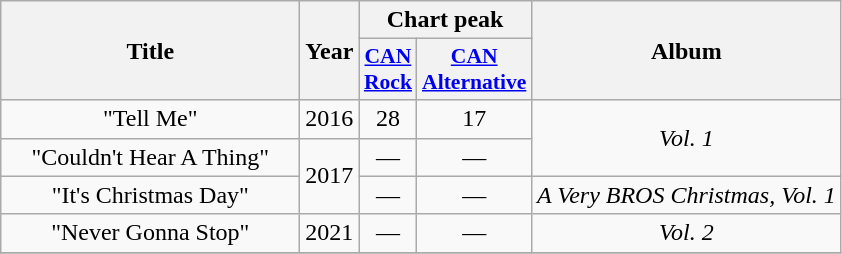<table class="wikitable plainrowheaders" style="text-align:center">
<tr>
<th rowspan="2" style="width:12em;">Title</th>
<th rowspan="2">Year</th>
<th colspan="2">Chart peak</th>
<th rowspan="2">Album</th>
</tr>
<tr>
<th scope="col" style="font-size:90%;"><a href='#'>CAN<br>Rock</a><br></th>
<th scope="col" style="font-size:90%;"><a href='#'>CAN<br>Alternative</a><br></th>
</tr>
<tr>
<td>"Tell Me"</td>
<td>2016</td>
<td>28</td>
<td>17</td>
<td rowspan="2"><em>Vol. 1</em></td>
</tr>
<tr>
<td>"Couldn't Hear A Thing"</td>
<td rowspan="2">2017</td>
<td>—</td>
<td>—</td>
</tr>
<tr>
<td>"It's Christmas Day"</td>
<td>—</td>
<td>—</td>
<td><em>A Very BROS Christmas, Vol. 1</em></td>
</tr>
<tr>
<td>"Never Gonna Stop"</td>
<td>2021</td>
<td>—</td>
<td>—</td>
<td><em>Vol. 2</em></td>
</tr>
<tr>
</tr>
</table>
